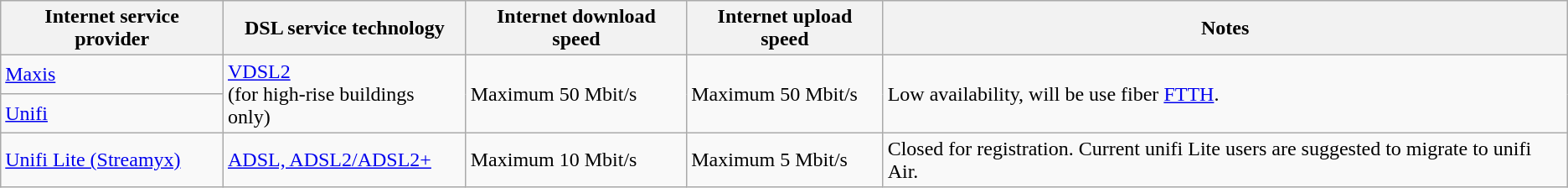<table class="wikitable">
<tr>
<th>Internet service provider</th>
<th>DSL service technology</th>
<th>Internet download speed</th>
<th>Internet upload speed</th>
<th>Notes</th>
</tr>
<tr>
<td><a href='#'>Maxis</a></td>
<td rowspan="2"><a href='#'>VDSL2</a><br>(for high-rise buildings only)</td>
<td rowspan="2">Maximum 50 Mbit/s</td>
<td rowspan="2">Maximum 50 Mbit/s</td>
<td rowspan="2">Low availability, will be use fiber <a href='#'>FTTH</a>.</td>
</tr>
<tr>
<td><a href='#'>Unifi</a></td>
</tr>
<tr>
<td><a href='#'>Unifi Lite (Streamyx)</a></td>
<td><a href='#'>ADSL, ADSL2/ADSL2+</a></td>
<td>Maximum 10 Mbit/s</td>
<td>Maximum 5 Mbit/s</td>
<td>Closed for registration. Current unifi Lite users are suggested to migrate to unifi Air.</td>
</tr>
</table>
